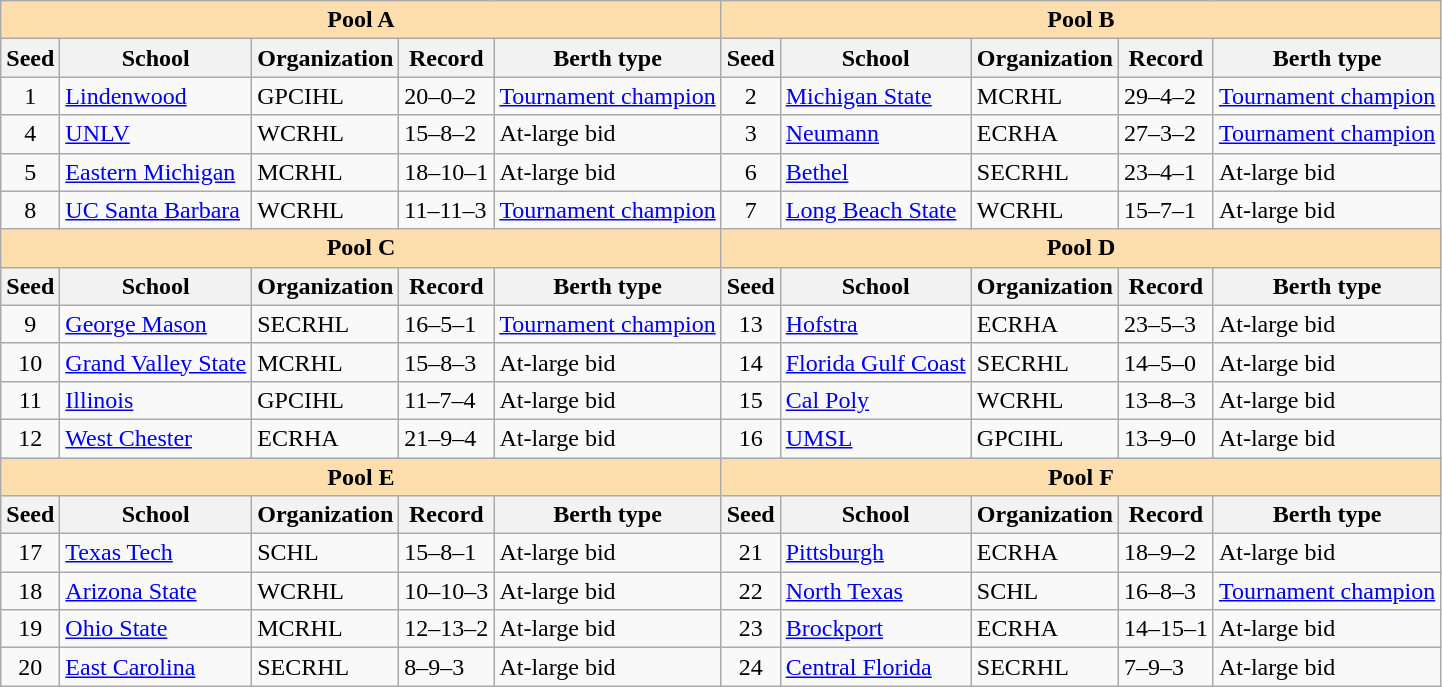<table class="wikitable">
<tr>
<th colspan="5" style="background:#ffdead;">Pool A</th>
<th colspan="5" style="background:#ffdead;">Pool B</th>
</tr>
<tr>
<th>Seed</th>
<th>School</th>
<th>Organization</th>
<th>Record</th>
<th>Berth type</th>
<th>Seed</th>
<th>School</th>
<th>Organization</th>
<th>Record</th>
<th>Berth type</th>
</tr>
<tr>
<td align=center>1</td>
<td><a href='#'>Lindenwood</a></td>
<td>GPCIHL</td>
<td>20–0–2</td>
<td><a href='#'>Tournament champion</a></td>
<td align=center>2</td>
<td><a href='#'>Michigan State</a></td>
<td>MCRHL</td>
<td>29–4–2</td>
<td><a href='#'>Tournament champion</a></td>
</tr>
<tr>
<td align=center>4</td>
<td><a href='#'>UNLV</a></td>
<td>WCRHL</td>
<td>15–8–2</td>
<td>At-large bid</td>
<td align=center>3</td>
<td><a href='#'>Neumann</a></td>
<td>ECRHA</td>
<td>27–3–2</td>
<td><a href='#'>Tournament champion</a></td>
</tr>
<tr>
<td align=center>5</td>
<td><a href='#'>Eastern Michigan</a></td>
<td>MCRHL</td>
<td>18–10–1</td>
<td>At-large bid</td>
<td align=center>6</td>
<td><a href='#'>Bethel</a></td>
<td>SECRHL</td>
<td>23–4–1</td>
<td>At-large bid</td>
</tr>
<tr>
<td align=center>8</td>
<td><a href='#'>UC Santa Barbara</a></td>
<td>WCRHL</td>
<td>11–11–3</td>
<td><a href='#'>Tournament champion</a></td>
<td align=center>7</td>
<td><a href='#'>Long Beach State</a></td>
<td>WCRHL</td>
<td>15–7–1</td>
<td>At-large bid</td>
</tr>
<tr>
<th colspan="5" style="background:#ffdead;">Pool C</th>
<th colspan="5" style="background:#ffdead;">Pool D</th>
</tr>
<tr>
<th>Seed</th>
<th>School</th>
<th>Organization</th>
<th>Record</th>
<th>Berth type</th>
<th>Seed</th>
<th>School</th>
<th>Organization</th>
<th>Record</th>
<th>Berth type</th>
</tr>
<tr>
<td align=center>9</td>
<td><a href='#'>George Mason</a></td>
<td>SECRHL</td>
<td>16–5–1</td>
<td><a href='#'>Tournament champion</a></td>
<td align=center>13</td>
<td><a href='#'>Hofstra</a></td>
<td>ECRHA</td>
<td>23–5–3</td>
<td>At-large bid</td>
</tr>
<tr>
<td align=center>10</td>
<td><a href='#'>Grand Valley State</a></td>
<td>MCRHL</td>
<td>15–8–3</td>
<td>At-large bid</td>
<td align=center>14</td>
<td><a href='#'>Florida Gulf Coast</a></td>
<td>SECRHL</td>
<td>14–5–0</td>
<td>At-large bid</td>
</tr>
<tr>
<td align=center>11</td>
<td><a href='#'>Illinois</a></td>
<td>GPCIHL</td>
<td>11–7–4</td>
<td>At-large bid</td>
<td align=center>15</td>
<td><a href='#'>Cal Poly</a></td>
<td>WCRHL</td>
<td>13–8–3</td>
<td>At-large bid</td>
</tr>
<tr>
<td align=center>12</td>
<td><a href='#'>West Chester</a></td>
<td>ECRHA</td>
<td>21–9–4</td>
<td>At-large bid</td>
<td align=center>16</td>
<td><a href='#'>UMSL</a></td>
<td>GPCIHL</td>
<td>13–9–0</td>
<td>At-large bid</td>
</tr>
<tr>
<th colspan="5" style="background:#ffdead;">Pool E</th>
<th colspan="5" style="background:#ffdead;">Pool F</th>
</tr>
<tr>
<th>Seed</th>
<th>School</th>
<th>Organization</th>
<th>Record</th>
<th>Berth type</th>
<th>Seed</th>
<th>School</th>
<th>Organization</th>
<th>Record</th>
<th>Berth type</th>
</tr>
<tr>
<td align=center>17</td>
<td><a href='#'>Texas Tech</a></td>
<td>SCHL</td>
<td>15–8–1</td>
<td>At-large bid</td>
<td align=center>21</td>
<td><a href='#'>Pittsburgh</a></td>
<td>ECRHA</td>
<td>18–9–2</td>
<td>At-large bid</td>
</tr>
<tr>
<td align=center>18</td>
<td><a href='#'>Arizona State</a></td>
<td>WCRHL</td>
<td>10–10–3</td>
<td>At-large bid</td>
<td align=center>22</td>
<td><a href='#'>North Texas</a></td>
<td>SCHL</td>
<td>16–8–3</td>
<td><a href='#'>Tournament champion</a></td>
</tr>
<tr>
<td align=center>19</td>
<td><a href='#'>Ohio State</a></td>
<td>MCRHL</td>
<td>12–13–2</td>
<td>At-large bid</td>
<td align=center>23</td>
<td><a href='#'>Brockport</a></td>
<td>ECRHA</td>
<td>14–15–1</td>
<td>At-large bid</td>
</tr>
<tr>
<td align=center>20</td>
<td><a href='#'>East Carolina</a></td>
<td>SECRHL</td>
<td>8–9–3</td>
<td>At-large bid</td>
<td align=center>24</td>
<td><a href='#'>Central Florida</a></td>
<td>SECRHL</td>
<td>7–9–3</td>
<td>At-large bid</td>
</tr>
</table>
